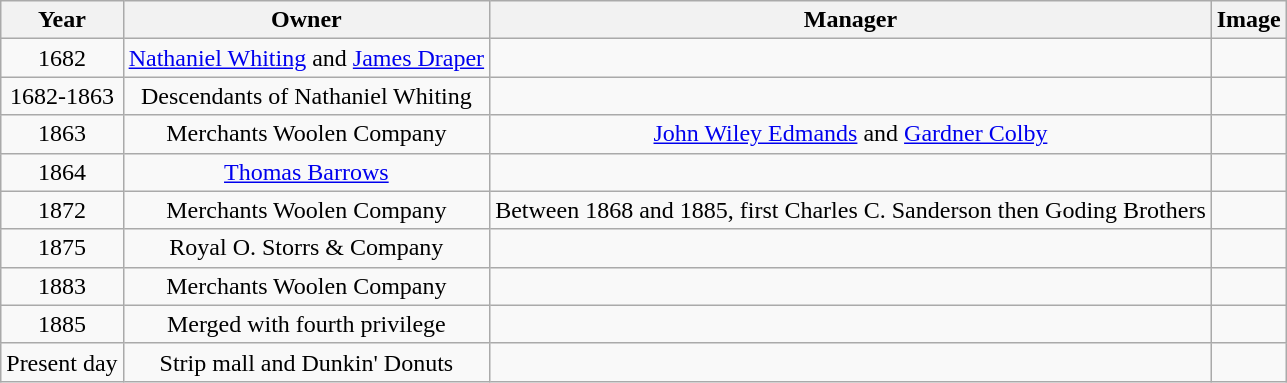<table class="wikitable" style="text-align:center">
<tr>
<th>Year</th>
<th>Owner</th>
<th>Manager</th>
<th>Image</th>
</tr>
<tr>
<td>1682</td>
<td><a href='#'>Nathaniel Whiting</a> and <a href='#'>James Draper</a></td>
<td></td>
<td></td>
</tr>
<tr>
<td>1682-1863</td>
<td>Descendants of Nathaniel Whiting</td>
<td></td>
<td></td>
</tr>
<tr>
<td>1863</td>
<td>Merchants Woolen Company</td>
<td><a href='#'>John Wiley Edmands</a> and <a href='#'>Gardner Colby</a></td>
<td></td>
</tr>
<tr>
<td>1864</td>
<td><a href='#'>Thomas Barrows</a></td>
<td></td>
<td></td>
</tr>
<tr>
<td>1872</td>
<td>Merchants Woolen Company</td>
<td>Between 1868 and 1885, first Charles C. Sanderson then Goding Brothers</td>
<td></td>
</tr>
<tr>
<td>1875</td>
<td>Royal O. Storrs & Company</td>
<td></td>
</tr>
<tr>
<td>1883</td>
<td>Merchants Woolen Company</td>
<td></td>
<td></td>
</tr>
<tr>
<td>1885</td>
<td>Merged with fourth privilege</td>
<td></td>
<td></td>
</tr>
<tr>
<td>Present day</td>
<td>Strip mall and Dunkin' Donuts</td>
<td></td>
</tr>
</table>
